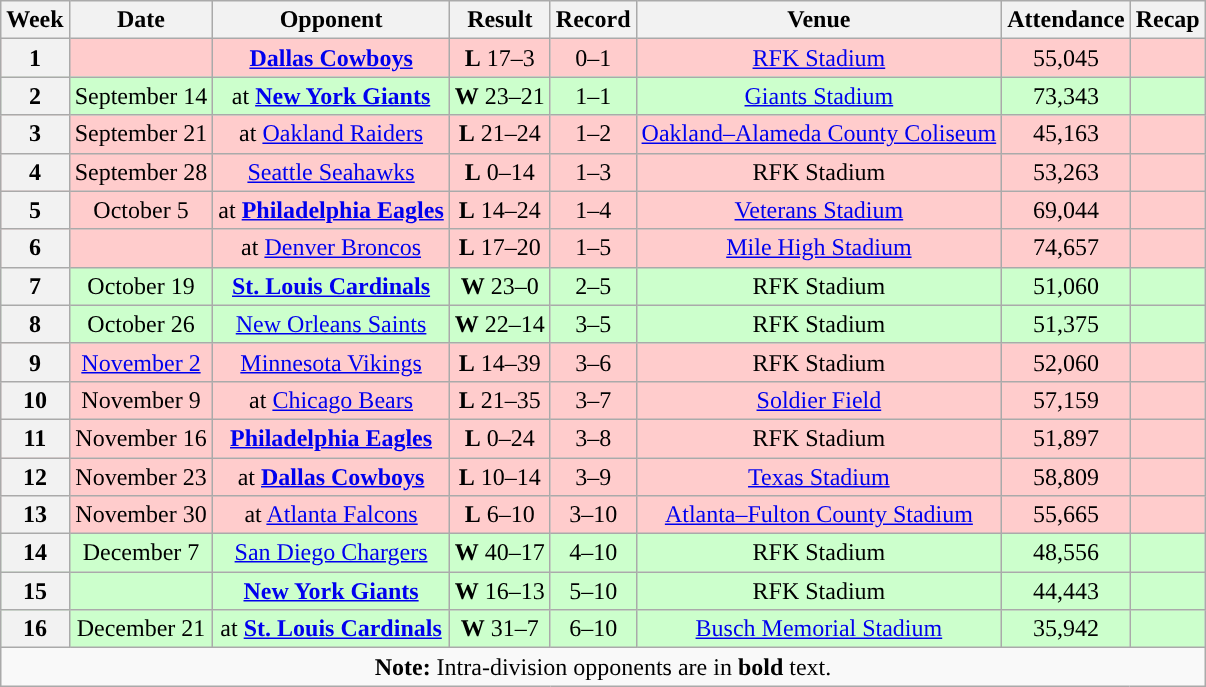<table class="wikitable" style="text-align:center">
<tr>
<th>Week</th>
<th>Date</th>
<th>Opponent</th>
<th>Result</th>
<th>Record</th>
<th>Venue</th>
<th>Attendance</th>
<th>Recap</th>
</tr>
<tr style="background:#fcc">
<th>1</th>
<td></td>
<td><strong><a href='#'>Dallas Cowboys</a></strong></td>
<td><strong>L</strong> 17–3</td>
<td>0–1</td>
<td><a href='#'>RFK Stadium</a></td>
<td>55,045</td>
<td></td>
</tr>
<tr style="background:#cfc">
<th>2</th>
<td>September 14</td>
<td>at <strong><a href='#'>New York Giants</a></strong></td>
<td><strong>W</strong> 23–21</td>
<td>1–1</td>
<td><a href='#'>Giants Stadium</a></td>
<td>73,343</td>
<td></td>
</tr>
<tr style="background:#fcc">
<th>3</th>
<td>September 21</td>
<td>at <a href='#'>Oakland Raiders</a></td>
<td><strong>L</strong> 21–24</td>
<td>1–2</td>
<td><a href='#'>Oakland–Alameda County Coliseum</a></td>
<td>45,163</td>
<td></td>
</tr>
<tr style="background:#fcc">
<th>4</th>
<td>September 28</td>
<td><a href='#'>Seattle Seahawks</a></td>
<td><strong>L</strong> 0–14</td>
<td>1–3</td>
<td>RFK Stadium</td>
<td>53,263</td>
<td></td>
</tr>
<tr style="background:#fcc">
<th>5</th>
<td>October 5</td>
<td>at <strong><a href='#'>Philadelphia Eagles</a></strong></td>
<td><strong>L</strong> 14–24</td>
<td>1–4</td>
<td><a href='#'>Veterans Stadium</a></td>
<td>69,044</td>
<td></td>
</tr>
<tr style="background:#fcc">
<th>6</th>
<td></td>
<td>at <a href='#'>Denver Broncos</a></td>
<td><strong>L</strong> 17–20</td>
<td>1–5</td>
<td><a href='#'>Mile High Stadium</a></td>
<td>74,657</td>
<td></td>
</tr>
<tr style="background:#cfc">
<th>7</th>
<td>October 19</td>
<td><strong><a href='#'>St. Louis Cardinals</a></strong></td>
<td><strong>W</strong> 23–0</td>
<td>2–5</td>
<td>RFK Stadium</td>
<td>51,060</td>
<td></td>
</tr>
<tr style="background:#cfc">
<th>8</th>
<td>October 26</td>
<td><a href='#'>New Orleans Saints</a></td>
<td><strong>W</strong> 22–14</td>
<td>3–5</td>
<td>RFK Stadium</td>
<td>51,375</td>
<td></td>
</tr>
<tr style="background:#fcc">
<th>9</th>
<td><a href='#'>November 2</a></td>
<td><a href='#'>Minnesota Vikings</a></td>
<td><strong>L</strong> 14–39</td>
<td>3–6</td>
<td>RFK Stadium</td>
<td>52,060</td>
<td></td>
</tr>
<tr style="background:#fcc">
<th>10</th>
<td>November 9</td>
<td>at <a href='#'>Chicago Bears</a></td>
<td><strong>L</strong> 21–35</td>
<td>3–7</td>
<td><a href='#'>Soldier Field</a></td>
<td>57,159</td>
<td></td>
</tr>
<tr style="background:#fcc">
<th>11</th>
<td>November 16</td>
<td><strong><a href='#'>Philadelphia Eagles</a></strong></td>
<td><strong>L</strong> 0–24</td>
<td>3–8</td>
<td>RFK Stadium</td>
<td>51,897</td>
<td></td>
</tr>
<tr style="background:#fcc">
<th>12</th>
<td>November 23</td>
<td>at <strong><a href='#'>Dallas Cowboys</a></strong></td>
<td><strong>L</strong> 10–14</td>
<td>3–9</td>
<td><a href='#'>Texas Stadium</a></td>
<td>58,809</td>
<td></td>
</tr>
<tr style="background:#fcc">
<th>13</th>
<td>November 30</td>
<td>at <a href='#'>Atlanta Falcons</a></td>
<td><strong>L</strong> 6–10</td>
<td>3–10</td>
<td><a href='#'>Atlanta–Fulton County Stadium</a></td>
<td>55,665</td>
<td></td>
</tr>
<tr style="background:#cfc">
<th>14</th>
<td>December 7</td>
<td><a href='#'>San Diego Chargers</a></td>
<td><strong>W</strong> 40–17</td>
<td>4–10</td>
<td>RFK Stadium</td>
<td>48,556</td>
<td></td>
</tr>
<tr style="background:#cfc">
<th>15</th>
<td></td>
<td><strong><a href='#'>New York Giants</a></strong></td>
<td><strong>W</strong> 16–13</td>
<td>5–10</td>
<td>RFK Stadium</td>
<td>44,443</td>
<td></td>
</tr>
<tr style="background:#cfc">
<th>16</th>
<td>December 21</td>
<td>at <strong><a href='#'>St. Louis Cardinals</a></strong></td>
<td><strong>W</strong> 31–7</td>
<td>6–10</td>
<td><a href='#'>Busch Memorial Stadium</a></td>
<td>35,942</td>
<td></td>
</tr>
<tr>
<td colspan="8"><strong>Note:</strong> Intra-division opponents are in <strong>bold</strong> text.</td>
</tr>
</table>
